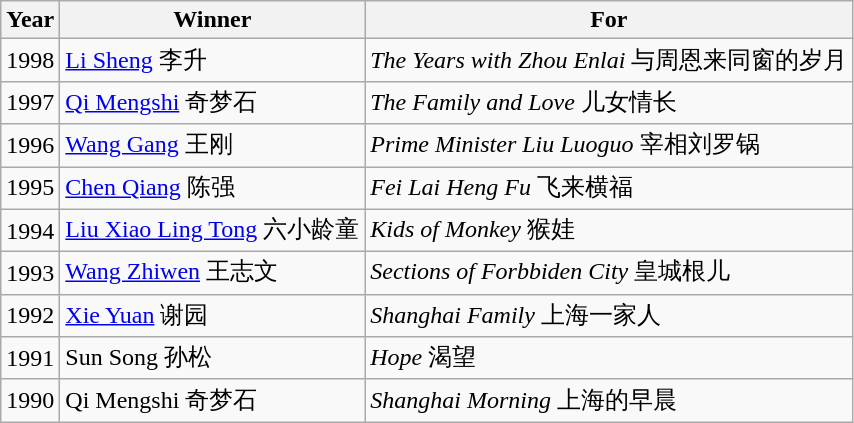<table class="wikitable">
<tr>
<th>Year</th>
<th>Winner</th>
<th>For</th>
</tr>
<tr>
<td>1998</td>
<td><a href='#'>Li Sheng</a> 李升</td>
<td><em>The Years with Zhou Enlai</em> 与周恩来同窗的岁月</td>
</tr>
<tr>
<td>1997</td>
<td><a href='#'>Qi Mengshi</a> 奇梦石</td>
<td><em>The Family and Love</em> 儿女情长</td>
</tr>
<tr>
<td>1996</td>
<td><a href='#'>Wang Gang</a> 王刚</td>
<td><em>Prime Minister Liu Luoguo</em> 宰相刘罗锅</td>
</tr>
<tr>
<td>1995</td>
<td><a href='#'>Chen Qiang</a> 陈强</td>
<td><em>Fei Lai Heng Fu</em> 飞来横福</td>
</tr>
<tr>
<td>1994</td>
<td><a href='#'>Liu Xiao Ling Tong</a> 六小龄童</td>
<td><em>Kids of Monkey</em> 猴娃</td>
</tr>
<tr>
<td>1993</td>
<td><a href='#'>Wang Zhiwen</a> 王志文</td>
<td><em>Sections of Forbbiden City</em> 皇城根儿</td>
</tr>
<tr>
<td>1992</td>
<td><a href='#'>Xie Yuan</a> 谢园</td>
<td><em>Shanghai Family</em> 上海一家人</td>
</tr>
<tr>
<td>1991</td>
<td>Sun Song 孙松</td>
<td><em>Hope</em> 渴望</td>
</tr>
<tr>
<td>1990</td>
<td>Qi Mengshi 奇梦石</td>
<td><em>Shanghai Morning</em> 上海的早晨</td>
</tr>
</table>
